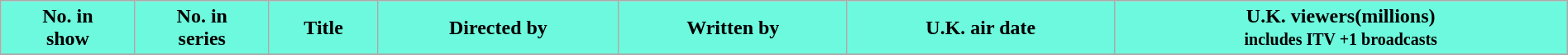<table class="wikitable plainrowheaders" style="width:100%;">
<tr style="color:black">
<th style="background: #6df9dd;">No. in<br>show</th>
<th style="background: #6df9dd;">No. in<br>series</th>
<th style="background: #6df9dd;">Title</th>
<th style="background: #6df9dd;">Directed by</th>
<th style="background: #6df9dd;">Written by</th>
<th style="background: #6df9dd;">U.K. air date</th>
<th style="background: #6df9dd;">U.K. viewers(millions)<br><small>includes ITV +1 broadcasts</small></th>
</tr>
<tr>
</tr>
</table>
